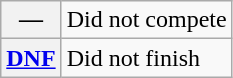<table class="wikitable">
<tr>
<th scope="row">—</th>
<td>Did not compete</td>
</tr>
<tr>
<th scope="row"><a href='#'>DNF</a></th>
<td>Did not finish</td>
</tr>
</table>
